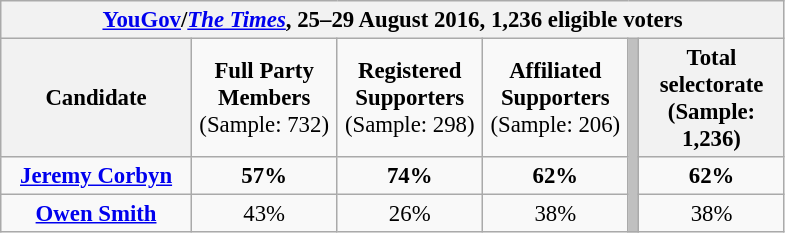<table class="wikitable" style="text-align:center; font-size:95%">
<tr>
<th colspan="6" style="width:290px; colspan=" 7"><a href='#'>YouGov</a>/<em><a href='#'>The Times</a></em>, 25–29 August 2016, 1,236 eligible voters</th>
</tr>
<tr>
<th style="width:120px;">Candidate</th>
<td style="width:90px;"><strong>Full Party<br> Members</strong> <br> (Sample: 732)</td>
<td style="width:90px;"><strong>Registered</strong> <br> <strong>Supporters</strong> <br> (Sample: 298)</td>
<td style="width:90px;"><strong>Affiliated</strong> <br> <strong>Supporters</strong> <br> (Sample: 206)</td>
<td rowspan="3" style="background:silver;"></td>
<th style="width:90px;">Total selectorate  <br> (Sample: 1,236)</th>
</tr>
<tr>
<td rowspan="1"><strong><a href='#'>Jeremy Corbyn</a></strong></td>
<td><strong>57%</strong></td>
<td><strong>74%</strong></td>
<td><strong>62%</strong></td>
<td><strong>62%</strong></td>
</tr>
<tr>
<td rowspan="1"><strong><a href='#'>Owen Smith</a></strong></td>
<td style="text-align:center;">43%</td>
<td style="text-align:center;">26%</td>
<td style="text-align:center;">38%</td>
<td style="text-align:center;">38%</td>
</tr>
</table>
